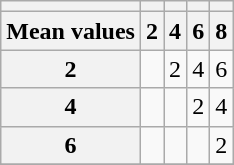<table class="wikitable">
<tr>
<th></th>
<th></th>
<th></th>
<th></th>
<th></th>
</tr>
<tr>
<th>Mean values</th>
<th>2</th>
<th>4</th>
<th>6</th>
<th>8</th>
</tr>
<tr>
<th> 2</th>
<td></td>
<td>2</td>
<td>4</td>
<td>6</td>
</tr>
<tr>
<th> 4</th>
<td></td>
<td></td>
<td>2</td>
<td>4</td>
</tr>
<tr>
<th> 6</th>
<td></td>
<td></td>
<td></td>
<td>2</td>
</tr>
<tr>
</tr>
</table>
